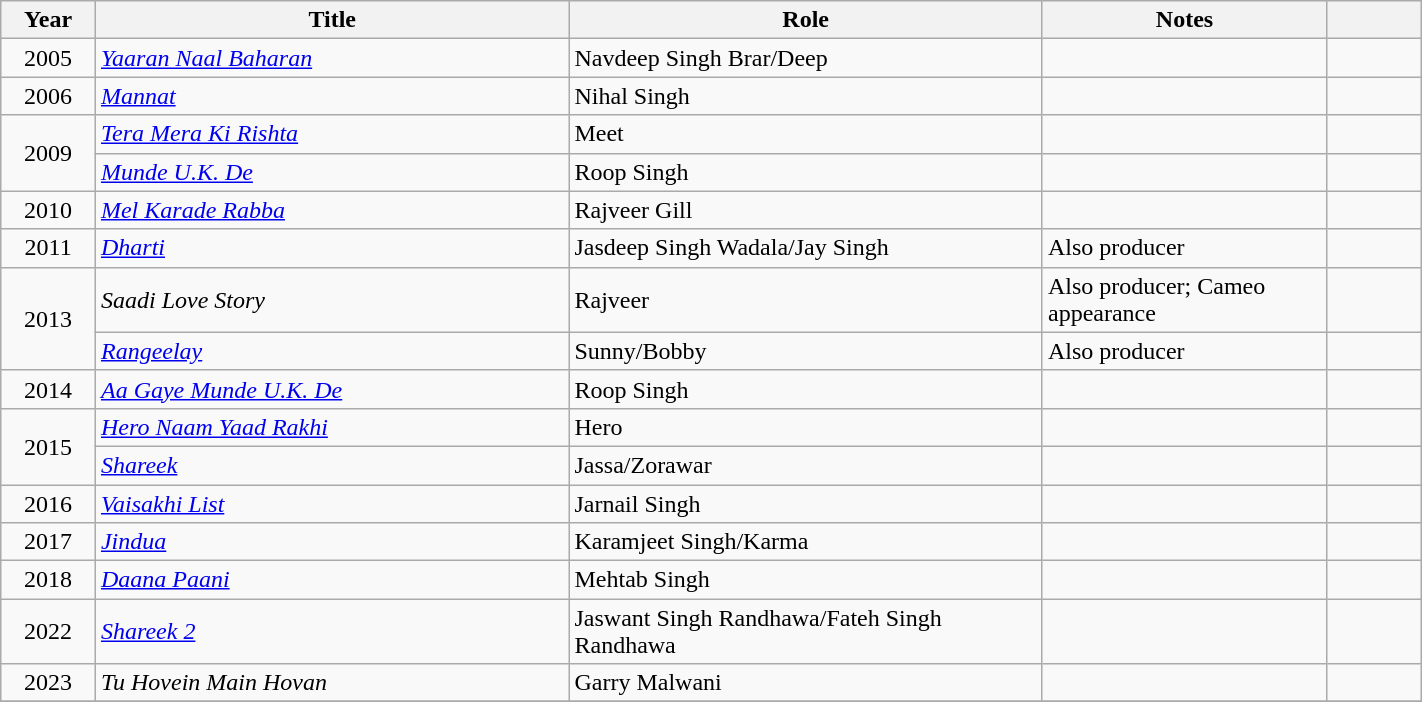<table class="wikitable plainrowheaders sortable" width=75%>
<tr>
<th scope="col" width="5%">Year</th>
<th scope="col" width="25%">Title</th>
<th scope="col" width="25%">Role</th>
<th scope="col" width="15%" class="unsortable">Notes</th>
<th scope="col" width="5%" class="unsortable"></th>
</tr>
<tr>
<td style="text-align:center;">2005</td>
<td><em><a href='#'>Yaaran Naal Baharan</a></em></td>
<td>Navdeep Singh Brar/Deep</td>
<td></td>
<td></td>
</tr>
<tr>
<td style="text-align:center;">2006</td>
<td><em><a href='#'>Mannat</a></em></td>
<td>Nihal Singh</td>
<td></td>
<td></td>
</tr>
<tr>
<td rowspan="2" style="text-align:center;">2009</td>
<td><em><a href='#'>Tera Mera Ki Rishta</a></em></td>
<td>Meet</td>
<td></td>
<td></td>
</tr>
<tr>
<td><em><a href='#'>Munde U.K. De</a></em></td>
<td>Roop Singh</td>
<td></td>
<td></td>
</tr>
<tr>
<td style="text-align:center;">2010</td>
<td><em><a href='#'>Mel Karade Rabba</a></em></td>
<td>Rajveer Gill</td>
<td></td>
<td></td>
</tr>
<tr>
<td style="text-align:center;">2011</td>
<td><em><a href='#'>Dharti</a></em></td>
<td>Jasdeep Singh Wadala/Jay Singh</td>
<td>Also producer</td>
<td></td>
</tr>
<tr>
<td rowspan="2" style="text-align:center;">2013</td>
<td><em>Saadi Love Story</em></td>
<td>Rajveer</td>
<td>Also producer; Cameo appearance</td>
<td></td>
</tr>
<tr>
<td><em><a href='#'>Rangeelay</a></em></td>
<td>Sunny/Bobby</td>
<td>Also producer</td>
<td></td>
</tr>
<tr>
<td style="text-align:center;">2014</td>
<td><em><a href='#'>Aa Gaye Munde U.K. De</a></em></td>
<td>Roop Singh</td>
<td></td>
<td></td>
</tr>
<tr>
<td rowspan="2" style="text-align:center;">2015</td>
<td><em><a href='#'>Hero Naam Yaad Rakhi</a></em></td>
<td>Hero</td>
<td></td>
<td></td>
</tr>
<tr>
<td><em><a href='#'>Shareek</a></em></td>
<td>Jassa/Zorawar</td>
<td></td>
<td></td>
</tr>
<tr>
<td style="text-align:center;">2016</td>
<td><em><a href='#'>Vaisakhi List</a></em></td>
<td>Jarnail Singh</td>
<td></td>
<td></td>
</tr>
<tr>
<td style="text-align:center;">2017</td>
<td><em><a href='#'>Jindua</a></em></td>
<td>Karamjeet Singh/Karma</td>
<td></td>
<td></td>
</tr>
<tr>
<td style="text-align:center;">2018</td>
<td><em><a href='#'>Daana Paani</a></em></td>
<td>Mehtab Singh</td>
<td></td>
<td></td>
</tr>
<tr>
<td style="text-align:center;">2022</td>
<td><em><a href='#'>Shareek 2</a></em></td>
<td>Jaswant Singh Randhawa/Fateh Singh Randhawa</td>
<td></td>
<td></td>
</tr>
<tr>
<td style="text-align:center;">2023</td>
<td><em>Tu Hovein Main Hovan</em></td>
<td>Garry  Malwani</td>
<td></td>
<td></td>
</tr>
<tr>
</tr>
</table>
